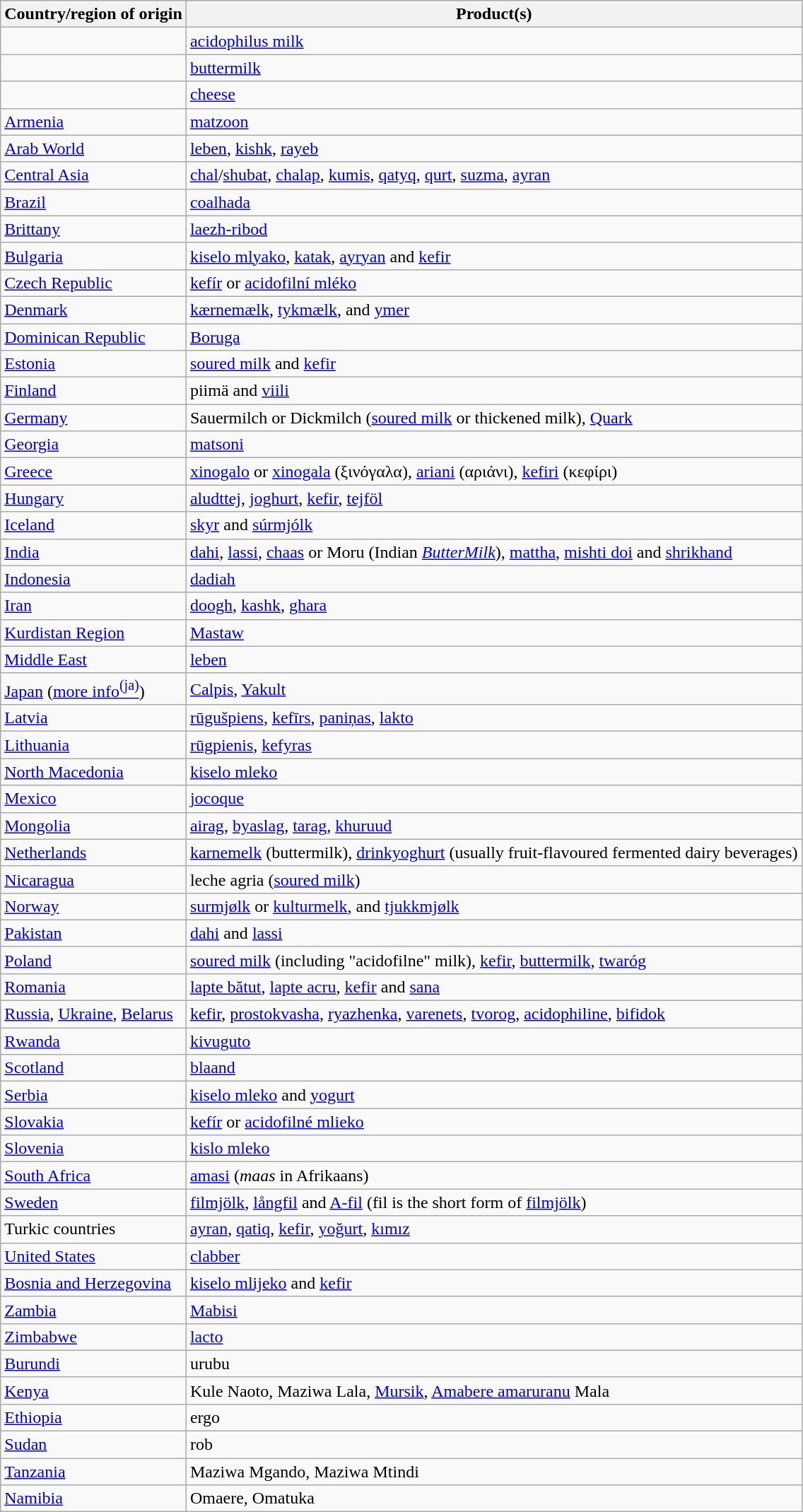<table class="wikitable sortable">
<tr>
<th>Country/region of origin</th>
<th>Product(s)</th>
</tr>
<tr>
<td></td>
<td><a href='#'>acidophilus milk</a></td>
</tr>
<tr>
<td></td>
<td><a href='#'>buttermilk</a></td>
</tr>
<tr>
<td></td>
<td><a href='#'>cheese</a></td>
</tr>
<tr>
<td><a href='#'>Armenia</a></td>
<td><a href='#'>matzoon</a></td>
</tr>
<tr>
<td><a href='#'>Arab World</a></td>
<td><a href='#'>leben</a>, <a href='#'>kishk</a>, <a href='#'>rayeb</a></td>
</tr>
<tr>
<td><a href='#'>Central Asia</a></td>
<td><a href='#'>chal</a>/<a href='#'>shubat</a>, <a href='#'>chalap</a>, <a href='#'>kumis</a>, <a href='#'>qatyq</a>, <a href='#'>qurt</a>, <a href='#'>suzma</a>, <a href='#'>ayran</a></td>
</tr>
<tr>
<td><a href='#'>Brazil</a></td>
<td><a href='#'>coalhada</a></td>
</tr>
<tr>
<td><a href='#'>Brittany</a></td>
<td><a href='#'>laezh-ribod</a></td>
</tr>
<tr>
<td><a href='#'>Bulgaria</a></td>
<td><a href='#'>kiselo mlyako</a>, <a href='#'>katak</a>, <a href='#'>ayryan</a> and <a href='#'>kefir</a></td>
</tr>
<tr>
<td><a href='#'>Czech Republic</a></td>
<td><a href='#'>kefír</a> or <a href='#'>acidofilní mléko</a></td>
</tr>
<tr>
<td><a href='#'>Denmark</a></td>
<td><a href='#'>kærnemælk</a>, <a href='#'>tykmælk</a>, and <a href='#'>ymer</a></td>
</tr>
<tr>
<td><a href='#'>Dominican Republic</a></td>
<td><a href='#'>Boruga</a></td>
</tr>
<tr>
<td><a href='#'>Estonia</a></td>
<td><a href='#'>soured milk</a> and <a href='#'>kefir</a></td>
</tr>
<tr>
<td><a href='#'>Finland</a></td>
<td>piimä and <a href='#'>viili</a></td>
</tr>
<tr>
<td><a href='#'>Germany</a></td>
<td>Sauermilch or Dickmilch (<a href='#'>soured milk</a> or thickened milk), <a href='#'>Quark</a></td>
</tr>
<tr>
<td><a href='#'>Georgia</a></td>
<td><a href='#'>matsoni</a></td>
</tr>
<tr>
<td><a href='#'>Greece</a></td>
<td><a href='#'>xinogalo</a> or <a href='#'>xinogala</a> (ξινόγαλα), <a href='#'>ariani</a> (αριάνι), <a href='#'>kefiri</a> (κεφίρι)</td>
</tr>
<tr>
<td><a href='#'>Hungary</a></td>
<td><a href='#'>aludttej</a>, <a href='#'>joghurt</a>, <a href='#'>kefir</a>, <a href='#'>tejföl</a></td>
</tr>
<tr>
<td><a href='#'>Iceland</a></td>
<td><a href='#'>skyr</a> and <a href='#'>súrmjólk</a></td>
</tr>
<tr>
<td><a href='#'>India</a></td>
<td><a href='#'>dahi</a>, <a href='#'>lassi</a>, <a href='#'>chaas</a> or Moru (Indian <em><a href='#'>ButterMilk</a></em>), <a href='#'>mattha</a>, <a href='#'>mishti doi</a> and <a href='#'>shrikhand</a></td>
</tr>
<tr>
<td><a href='#'>Indonesia</a></td>
<td><a href='#'>dadiah</a></td>
</tr>
<tr>
<td><a href='#'>Iran</a></td>
<td><a href='#'>doogh</a>, <a href='#'>kashk</a>, <a href='#'>ghara</a></td>
</tr>
<tr>
<td><a href='#'>Kurdistan Region</a></td>
<td><a href='#'>Mastaw</a></td>
</tr>
<tr>
<td><a href='#'>Middle East</a></td>
<td><a href='#'>leben</a></td>
</tr>
<tr>
<td><a href='#'>Japan</a> (<a href='#'>more info<sup>(ja)</sup></a>)</td>
<td><a href='#'>Calpis</a>, <a href='#'>Yakult</a></td>
</tr>
<tr>
<td><a href='#'>Latvia</a></td>
<td><a href='#'>rūgušpiens</a>, <a href='#'>kefīrs</a>, <a href='#'>paniņas</a>, <a href='#'>lakto</a></td>
</tr>
<tr>
<td><a href='#'>Lithuania</a></td>
<td><a href='#'>rūgpienis</a>, <a href='#'>kefyras</a></td>
</tr>
<tr>
<td><a href='#'>North Macedonia</a></td>
<td><a href='#'>kiselo mleko</a></td>
</tr>
<tr>
<td><a href='#'>Mexico</a></td>
<td><a href='#'>jocoque</a></td>
</tr>
<tr>
<td><a href='#'>Mongolia</a></td>
<td><a href='#'>airag</a>, <a href='#'>byaslag</a>, <a href='#'>tarag</a>, <a href='#'>khuruud</a></td>
</tr>
<tr>
<td><a href='#'>Netherlands</a></td>
<td><a href='#'>karnemelk</a> (buttermilk), <a href='#'>drinkyoghurt</a> (usually fruit-flavoured fermented dairy beverages)</td>
</tr>
<tr>
<td><a href='#'>Nicaragua</a></td>
<td>leche agria (<a href='#'>soured milk</a>)</td>
</tr>
<tr>
<td><a href='#'>Norway</a></td>
<td><a href='#'>surmjølk</a> or <a href='#'>kulturmelk</a>, and <a href='#'>tjukkmjølk</a></td>
</tr>
<tr>
<td><a href='#'>Pakistan</a></td>
<td><a href='#'>dahi</a> and <a href='#'>lassi</a></td>
</tr>
<tr>
<td><a href='#'>Poland</a></td>
<td><a href='#'>soured milk</a> (including "acidofilne" milk), <a href='#'>kefir</a>, <a href='#'>buttermilk</a>, <a href='#'>twaróg</a></td>
</tr>
<tr>
<td><a href='#'>Romania</a></td>
<td><a href='#'>lapte bătut</a>, <a href='#'>lapte acru</a>, <a href='#'>kefir</a> and <a href='#'>sana</a></td>
</tr>
<tr>
<td><a href='#'>Russia</a>, <a href='#'>Ukraine</a>, <a href='#'>Belarus</a></td>
<td><a href='#'>kefir</a>, <a href='#'>prostokvasha</a>, <a href='#'>ryazhenka</a>, <a href='#'>varenets</a>, <a href='#'>tvorog</a>, <a href='#'>acidophiline</a>,   <a href='#'>bifidok</a></td>
</tr>
<tr>
<td><a href='#'>Rwanda</a></td>
<td><a href='#'>kivuguto</a></td>
</tr>
<tr>
<td><a href='#'>Scotland</a></td>
<td><a href='#'>blaand</a></td>
</tr>
<tr>
<td><a href='#'>Serbia</a></td>
<td><a href='#'>kiselo mleko</a> and <a href='#'>yogurt</a></td>
</tr>
<tr>
<td><a href='#'>Slovakia</a></td>
<td><a href='#'>kefír</a> or <a href='#'>acidofilné mlieko</a></td>
</tr>
<tr>
<td><a href='#'>Slovenia</a></td>
<td><a href='#'>kislo mleko</a></td>
</tr>
<tr>
<td><a href='#'>South Africa</a></td>
<td><a href='#'>amasi</a> (<em>maas</em> in Afrikaans)</td>
</tr>
<tr>
<td><a href='#'>Sweden</a></td>
<td><a href='#'>filmjölk</a>, <a href='#'>långfil</a> and <a href='#'>A-fil</a> (fil is the short form of <a href='#'>filmjölk</a>)</td>
</tr>
<tr>
<td>Turkic countries</td>
<td><a href='#'>ayran</a>, <a href='#'>qatiq</a>, <a href='#'>kefir</a>, <a href='#'>yoğurt</a>, <a href='#'>kımız</a></td>
</tr>
<tr>
<td><a href='#'>United States</a></td>
<td><a href='#'>clabber</a></td>
</tr>
<tr>
<td><a href='#'>Bosnia and Herzegovina</a></td>
<td><a href='#'>kiselo mlijeko</a> and <a href='#'>kefir</a></td>
</tr>
<tr>
<td><a href='#'>Zambia</a></td>
<td><a href='#'>Mabisi</a></td>
</tr>
<tr>
<td><a href='#'>Zimbabwe</a></td>
<td><a href='#'>lacto</a></td>
</tr>
<tr>
<td><a href='#'>Burundi</a></td>
<td>urubu</td>
</tr>
<tr>
<td><a href='#'>Kenya</a></td>
<td>Kule Naoto, Maziwa Lala, <a href='#'>Mursik</a>, <a href='#'>Amabere amaruranu</a> Mala</td>
</tr>
<tr>
<td><a href='#'>Ethiopia</a></td>
<td>ergo</td>
</tr>
<tr>
<td><a href='#'>Sudan</a></td>
<td>rob</td>
</tr>
<tr>
<td><a href='#'>Tanzania</a></td>
<td>Maziwa Mgando, Maziwa Mtindi</td>
</tr>
<tr>
<td><a href='#'>Namibia</a></td>
<td>Omaere, Omatuka</td>
</tr>
</table>
